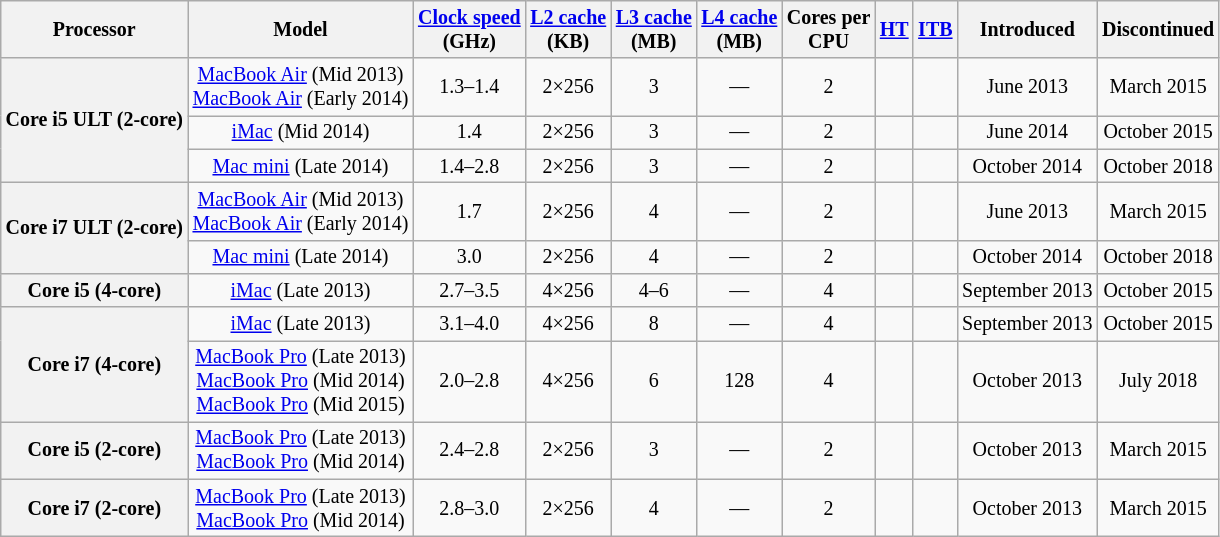<table class="wikitable sortable" style="font-size:smaller; text-align:center">
<tr>
<th>Processor</th>
<th>Model</th>
<th><a href='#'>Clock speed</a><br>(GHz)</th>
<th><a href='#'>L2 cache</a><br>(KB)</th>
<th><a href='#'>L3 cache</a><br>(MB)</th>
<th><a href='#'>L4 cache</a><br>(MB)</th>
<th>Cores per<br>CPU</th>
<th><a href='#'>HT</a></th>
<th><a href='#'>ITB</a></th>
<th>Introduced</th>
<th>Discontinued</th>
</tr>
<tr>
<th rowspan=3>Core i5 ULT (2-core)</th>
<td><a href='#'>MacBook Air</a> (Mid 2013)<br><a href='#'>MacBook Air</a> (Early 2014)</td>
<td>1.3–1.4</td>
<td>2×256</td>
<td>3</td>
<td>—</td>
<td>2</td>
<td></td>
<td></td>
<td>June 2013</td>
<td>March 2015</td>
</tr>
<tr>
<td><a href='#'>iMac</a> (Mid 2014)</td>
<td>1.4</td>
<td>2×256</td>
<td>3</td>
<td>—</td>
<td>2</td>
<td></td>
<td></td>
<td>June 2014</td>
<td>October 2015</td>
</tr>
<tr>
<td><a href='#'>Mac mini</a> (Late 2014)</td>
<td>1.4–2.8</td>
<td>2×256</td>
<td>3</td>
<td>—</td>
<td>2</td>
<td></td>
<td></td>
<td>October 2014</td>
<td>October 2018</td>
</tr>
<tr>
<th rowspan=2>Core i7 ULT (2-core)</th>
<td><a href='#'>MacBook Air</a> (Mid 2013)<br><a href='#'>MacBook Air</a> (Early 2014)</td>
<td>1.7</td>
<td>2×256</td>
<td>4</td>
<td>—</td>
<td>2</td>
<td></td>
<td></td>
<td>June 2013</td>
<td>March 2015</td>
</tr>
<tr>
<td><a href='#'>Mac mini</a> (Late 2014)</td>
<td>3.0</td>
<td>2×256</td>
<td>4</td>
<td>—</td>
<td>2</td>
<td></td>
<td></td>
<td>October 2014</td>
<td>October 2018</td>
</tr>
<tr>
<th>Core i5 (4-core)</th>
<td><a href='#'>iMac</a> (Late 2013)</td>
<td>2.7–3.5</td>
<td>4×256</td>
<td>4–6</td>
<td>—</td>
<td>4</td>
<td></td>
<td></td>
<td>September 2013</td>
<td>October 2015</td>
</tr>
<tr>
<th rowspan=2>Core i7 (4-core)</th>
<td><a href='#'>iMac</a> (Late 2013)</td>
<td>3.1–4.0</td>
<td>4×256</td>
<td>8</td>
<td>—</td>
<td>4</td>
<td></td>
<td></td>
<td>September 2013</td>
<td>October 2015</td>
</tr>
<tr>
<td><a href='#'>MacBook Pro</a> (Late 2013)<br><a href='#'>MacBook Pro</a> (Mid 2014)<br><a href='#'>MacBook Pro</a> (Mid 2015)</td>
<td>2.0–2.8</td>
<td>4×256</td>
<td>6</td>
<td>128</td>
<td>4</td>
<td></td>
<td></td>
<td>October 2013</td>
<td>July 2018</td>
</tr>
<tr>
<th>Core i5 (2-core)</th>
<td><a href='#'>MacBook Pro</a> (Late 2013)<br><a href='#'>MacBook Pro</a> (Mid 2014)</td>
<td>2.4–2.8</td>
<td>2×256</td>
<td>3</td>
<td>—</td>
<td>2</td>
<td></td>
<td></td>
<td>October 2013</td>
<td>March 2015</td>
</tr>
<tr>
<th>Core i7 (2-core)</th>
<td><a href='#'>MacBook Pro</a> (Late 2013)<br><a href='#'>MacBook Pro</a> (Mid 2014)</td>
<td>2.8–3.0</td>
<td>2×256</td>
<td>4</td>
<td>—</td>
<td>2</td>
<td></td>
<td></td>
<td>October 2013</td>
<td>March 2015</td>
</tr>
</table>
